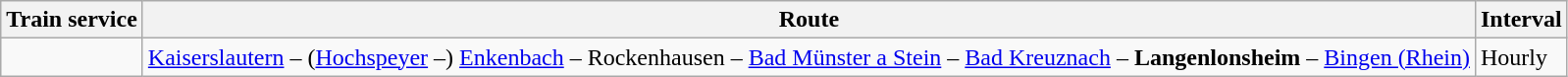<table class="wikitable">
<tr>
<th>Train service</th>
<th>Route</th>
<th>Interval</th>
</tr>
<tr>
<td></td>
<td><a href='#'>Kaiserslautern</a> – (<a href='#'>Hochspeyer</a> –) <a href='#'>Enkenbach</a> – Rockenhausen – <a href='#'>Bad Münster a Stein</a> – <a href='#'>Bad Kreuznach</a> – <strong>Langenlonsheim</strong> – <a href='#'>Bingen (Rhein)</a></td>
<td>Hourly</td>
</tr>
</table>
